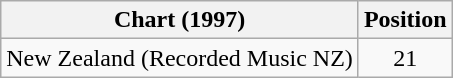<table class="wikitable sortable">
<tr>
<th>Chart (1997)</th>
<th>Position</th>
</tr>
<tr>
<td align="left">New Zealand (Recorded Music NZ)</td>
<td align="center">21</td>
</tr>
</table>
